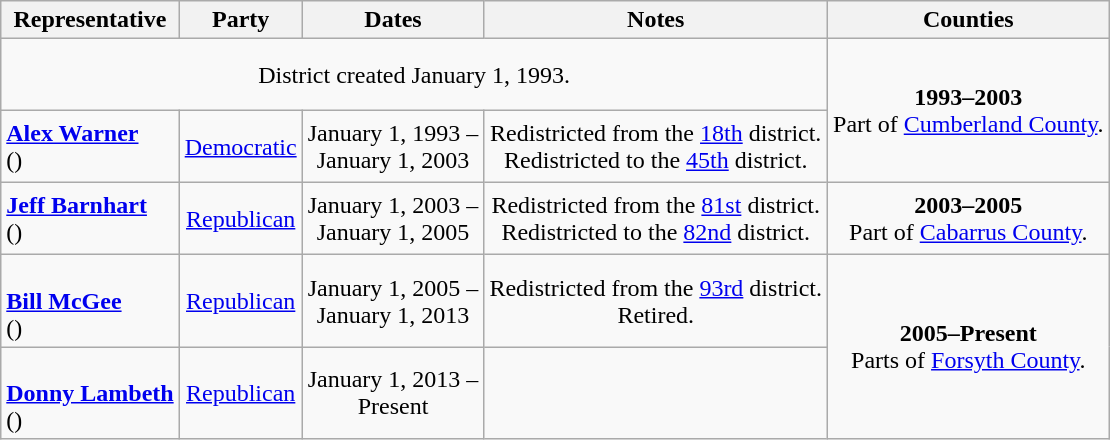<table class=wikitable style="text-align:center">
<tr>
<th>Representative</th>
<th>Party</th>
<th>Dates</th>
<th>Notes</th>
<th>Counties</th>
</tr>
<tr style="height:3em">
<td colspan=4>District created January 1, 1993.</td>
<td rowspan=2><strong>1993–2003</strong> <br> Part of <a href='#'>Cumberland County</a>.</td>
</tr>
<tr style="height:3em">
<td align=left><strong><a href='#'>Alex Warner</a></strong><br>()</td>
<td><a href='#'>Democratic</a></td>
<td nowrap>January 1, 1993 – <br> January 1, 2003</td>
<td>Redistricted from the <a href='#'>18th</a> district. <br> Redistricted to the <a href='#'>45th</a> district.</td>
</tr>
<tr style="height:3em">
<td align=left><strong><a href='#'>Jeff Barnhart</a></strong><br>()</td>
<td><a href='#'>Republican</a></td>
<td nowrap>January 1, 2003 – <br> January 1, 2005</td>
<td>Redistricted from the <a href='#'>81st</a> district. <br> Redistricted to the <a href='#'>82nd</a> district.</td>
<td><strong>2003–2005</strong> <br> Part of <a href='#'>Cabarrus County</a>.</td>
</tr>
<tr style="height:3em">
<td align=left><br><strong><a href='#'>Bill McGee</a></strong><br>()</td>
<td><a href='#'>Republican</a></td>
<td nowrap>January 1, 2005 – <br> January 1, 2013</td>
<td>Redistricted from the <a href='#'>93rd</a> district. <br> Retired.</td>
<td rowspan=2><strong>2005–Present</strong> <br> Parts of <a href='#'>Forsyth County</a>.</td>
</tr>
<tr style="height:3em">
<td align=left><br><strong><a href='#'>Donny Lambeth</a></strong><br>()</td>
<td><a href='#'>Republican</a></td>
<td nowrap>January 1, 2013 – <br> Present</td>
<td></td>
</tr>
</table>
